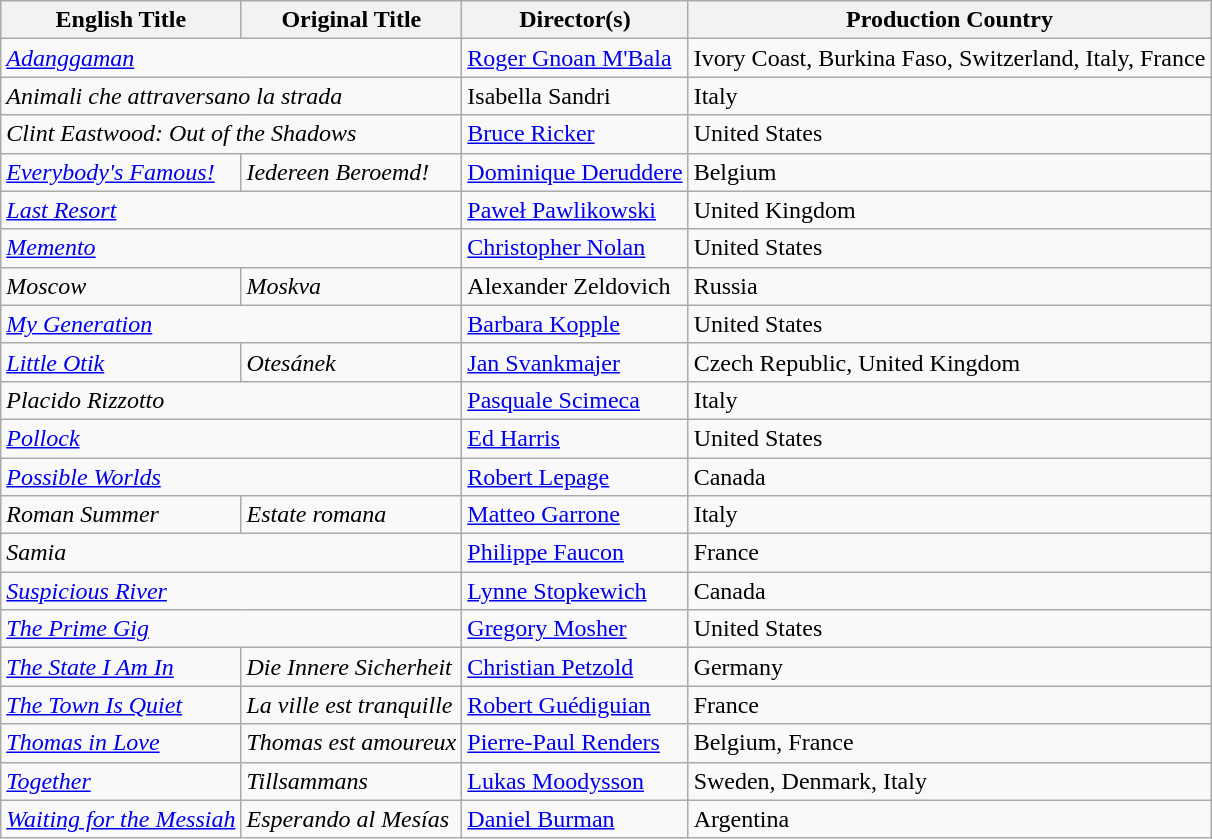<table class="wikitable">
<tr>
<th>English Title</th>
<th>Original Title</th>
<th>Director(s)</th>
<th>Production Country</th>
</tr>
<tr>
<td colspan="2"><em><a href='#'>Adanggaman</a></em></td>
<td><a href='#'>Roger Gnoan M'Bala</a></td>
<td>Ivory Coast, Burkina Faso, Switzerland, Italy, France</td>
</tr>
<tr>
<td colspan="2"><em>Animali che attraversano la strada</em></td>
<td>Isabella Sandri</td>
<td>Italy</td>
</tr>
<tr>
<td colspan="2"><em>Clint Eastwood: Out of the Shadows</em></td>
<td><a href='#'>Bruce Ricker</a></td>
<td>United States</td>
</tr>
<tr>
<td><em><a href='#'>Everybody's Famous!</a></em></td>
<td><em>Iedereen Beroemd!</em></td>
<td><a href='#'>Dominique Deruddere</a></td>
<td>Belgium</td>
</tr>
<tr>
<td colspan="2"><em><a href='#'>Last Resort</a></em></td>
<td><a href='#'>Paweł Pawlikowski</a></td>
<td>United Kingdom</td>
</tr>
<tr>
<td colspan="2"><em><a href='#'>Memento</a></em></td>
<td><a href='#'>Christopher Nolan</a></td>
<td>United States</td>
</tr>
<tr>
<td><em>Moscow</em></td>
<td><em>Moskva</em></td>
<td>Alexander Zeldovich</td>
<td>Russia</td>
</tr>
<tr>
<td colspan="2"><em><a href='#'>My Generation</a></em></td>
<td><a href='#'>Barbara Kopple</a></td>
<td>United States</td>
</tr>
<tr>
<td><em><a href='#'>Little Otik</a></em></td>
<td><em>Otesánek</em></td>
<td><a href='#'>Jan Svankmajer</a></td>
<td>Czech Republic, United Kingdom</td>
</tr>
<tr>
<td colspan="2"><em>Placido Rizzotto</em></td>
<td><a href='#'>Pasquale Scimeca</a></td>
<td>Italy</td>
</tr>
<tr>
<td colspan="2"><em><a href='#'>Pollock</a></em></td>
<td><a href='#'>Ed Harris</a></td>
<td>United States</td>
</tr>
<tr>
<td colspan="2"><em><a href='#'>Possible Worlds</a></em></td>
<td><a href='#'>Robert Lepage</a></td>
<td>Canada</td>
</tr>
<tr>
<td><em>Roman Summer</em></td>
<td><em>Estate romana</em></td>
<td><a href='#'>Matteo Garrone</a></td>
<td>Italy</td>
</tr>
<tr>
<td colspan="2"><em>Samia</em></td>
<td><a href='#'>Philippe Faucon</a></td>
<td>France</td>
</tr>
<tr>
<td colspan="2"><em><a href='#'>Suspicious River</a></em></td>
<td><a href='#'>Lynne Stopkewich</a></td>
<td>Canada</td>
</tr>
<tr>
<td colspan="2"><em><a href='#'>The Prime Gig</a></em></td>
<td><a href='#'>Gregory Mosher</a></td>
<td>United States</td>
</tr>
<tr>
<td><em><a href='#'>The State I Am In</a></em></td>
<td><em>Die Innere Sicherheit</em></td>
<td><a href='#'>Christian Petzold</a></td>
<td>Germany</td>
</tr>
<tr>
<td><em><a href='#'>The Town Is Quiet</a></em></td>
<td><em>La ville est tranquille</em></td>
<td><a href='#'>Robert Guédiguian</a></td>
<td>France</td>
</tr>
<tr>
<td><em><a href='#'>Thomas in Love</a></em></td>
<td><em>Thomas est amoureux</em></td>
<td><a href='#'>Pierre-Paul Renders</a></td>
<td>Belgium, France</td>
</tr>
<tr>
<td><em><a href='#'>Together</a></em></td>
<td><em>Tillsammans</em></td>
<td><a href='#'>Lukas Moodysson</a></td>
<td>Sweden, Denmark, Italy</td>
</tr>
<tr>
<td><em><a href='#'>Waiting for the Messiah</a></em></td>
<td><em>Esperando al Mesías</em></td>
<td><a href='#'>Daniel Burman</a></td>
<td>Argentina</td>
</tr>
</table>
